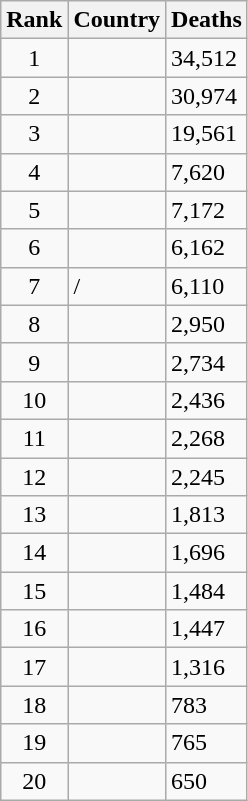<table class="wikitable sortable" style="">
<tr>
<th>Rank</th>
<th>Country</th>
<th>Deaths</th>
</tr>
<tr>
<td align=center>1</td>
<td></td>
<td>34,512</td>
</tr>
<tr>
<td align=center>2</td>
<td></td>
<td>30,974</td>
</tr>
<tr>
<td align=center>3</td>
<td></td>
<td>19,561</td>
</tr>
<tr>
<td align=center>4</td>
<td></td>
<td>7,620</td>
</tr>
<tr>
<td align=center>5</td>
<td></td>
<td>7,172</td>
</tr>
<tr>
<td align=center>6</td>
<td></td>
<td>6,162</td>
</tr>
<tr>
<td align=center>7</td>
<td>/<br></td>
<td>6,110</td>
</tr>
<tr>
<td align=center>8</td>
<td></td>
<td>2,950</td>
</tr>
<tr>
<td align=center>9</td>
<td></td>
<td>2,734</td>
</tr>
<tr>
<td align=center>10</td>
<td></td>
<td>2,436</td>
</tr>
<tr>
<td align=center>11</td>
<td></td>
<td>2,268</td>
</tr>
<tr>
<td align=center>12</td>
<td></td>
<td>2,245</td>
</tr>
<tr>
<td align=center>13</td>
<td></td>
<td>1,813</td>
</tr>
<tr>
<td align=center>14</td>
<td></td>
<td>1,696</td>
</tr>
<tr>
<td align=center>15</td>
<td></td>
<td>1,484</td>
</tr>
<tr>
<td align=center>16</td>
<td></td>
<td>1,447</td>
</tr>
<tr>
<td align=center>17</td>
<td></td>
<td>1,316</td>
</tr>
<tr>
<td align=center>18</td>
<td></td>
<td>783</td>
</tr>
<tr>
<td align=center>19</td>
<td></td>
<td>765</td>
</tr>
<tr>
<td align=center>20</td>
<td></td>
<td>650</td>
</tr>
</table>
